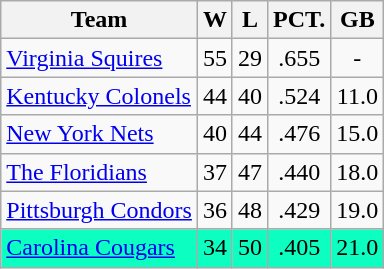<table class="wikitable" style="text-align:center;">
<tr>
<th>Team</th>
<th>W</th>
<th>L</th>
<th>PCT.</th>
<th>GB</th>
</tr>
<tr>
<td align="left"><a href='#'>Virginia Squires</a></td>
<td>55</td>
<td>29</td>
<td>.655</td>
<td>-</td>
</tr>
<tr align="center">
<td align="left"><a href='#'>Kentucky Colonels</a></td>
<td>44</td>
<td>40</td>
<td>.524</td>
<td>11.0</td>
</tr>
<tr align="center">
<td align="left"><a href='#'>New York Nets</a></td>
<td>40</td>
<td>44</td>
<td>.476</td>
<td>15.0</td>
</tr>
<tr align="center">
<td align="left"><a href='#'>The Floridians</a></td>
<td>37</td>
<td>47</td>
<td>.440</td>
<td>18.0</td>
</tr>
<tr align="center">
<td align="left"><a href='#'>Pittsburgh Condors</a></td>
<td>36</td>
<td>48</td>
<td>.429</td>
<td>19.0</td>
</tr>
<tr bgcolor=“ccffcc”>
<td align="left"><a href='#'>Carolina Cougars</a></td>
<td>34</td>
<td>50</td>
<td>.405</td>
<td>21.0</td>
</tr>
</table>
